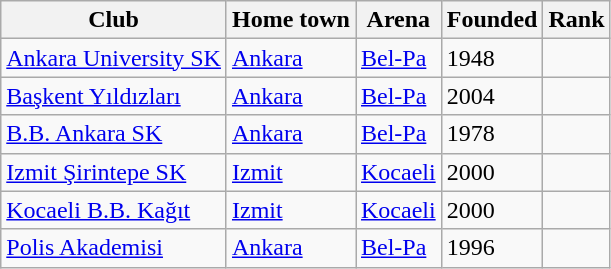<table class="wikitable">
<tr>
<th>Club</th>
<th>Home town</th>
<th>Arena</th>
<th>Founded</th>
<th>Rank</th>
</tr>
<tr>
<td><a href='#'>Ankara University SK</a></td>
<td><a href='#'>Ankara</a></td>
<td><a href='#'>Bel-Pa</a></td>
<td>1948</td>
<td></td>
</tr>
<tr>
<td><a href='#'>Başkent Yıldızları</a></td>
<td><a href='#'>Ankara</a></td>
<td><a href='#'>Bel-Pa</a></td>
<td>2004</td>
<td></td>
</tr>
<tr>
<td><a href='#'>B.B. Ankara SK</a></td>
<td><a href='#'>Ankara</a></td>
<td><a href='#'>Bel-Pa</a></td>
<td>1978</td>
<td></td>
</tr>
<tr>
<td><a href='#'>Izmit Şirintepe SK</a></td>
<td><a href='#'>Izmit</a></td>
<td><a href='#'>Kocaeli</a></td>
<td>2000</td>
<td></td>
</tr>
<tr>
<td><a href='#'>Kocaeli B.B. Kağıt</a></td>
<td><a href='#'>Izmit</a></td>
<td><a href='#'>Kocaeli</a></td>
<td>2000</td>
<td></td>
</tr>
<tr>
<td><a href='#'>Polis Akademisi</a></td>
<td><a href='#'>Ankara</a></td>
<td><a href='#'>Bel-Pa</a></td>
<td>1996</td>
<td></td>
</tr>
</table>
